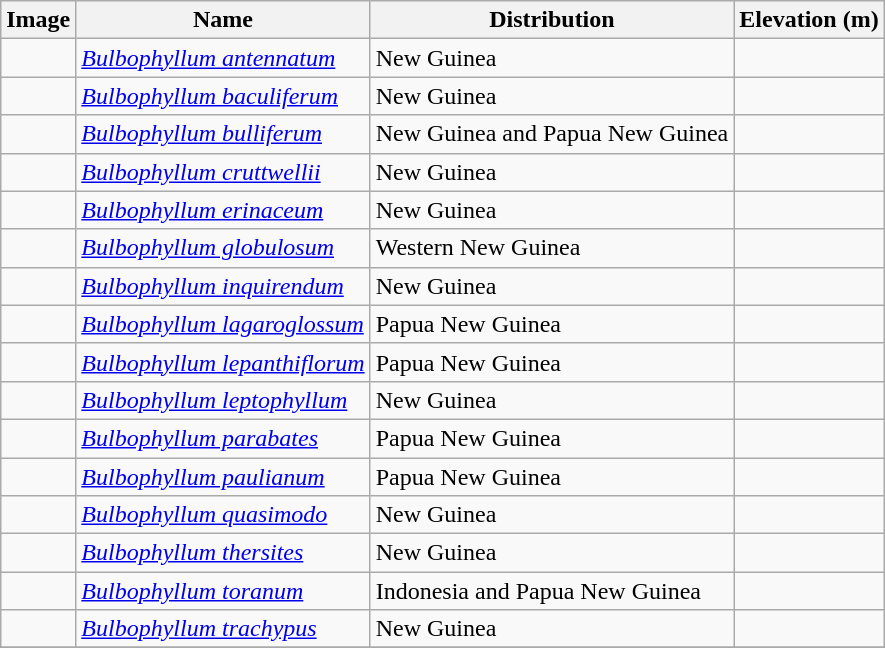<table class="wikitable collapsible">
<tr>
<th>Image</th>
<th>Name</th>
<th>Distribution</th>
<th>Elevation (m)</th>
</tr>
<tr>
<td></td>
<td><em><a href='#'>Bulbophyllum antennatum</a></em> </td>
<td>New Guinea</td>
<td></td>
</tr>
<tr>
<td></td>
<td><em><a href='#'>Bulbophyllum baculiferum</a></em> </td>
<td>New Guinea</td>
<td></td>
</tr>
<tr>
<td></td>
<td><em><a href='#'>Bulbophyllum bulliferum</a></em> </td>
<td>New Guinea and Papua New Guinea</td>
<td></td>
</tr>
<tr>
<td></td>
<td><em><a href='#'>Bulbophyllum cruttwellii</a></em> </td>
<td>New Guinea</td>
<td></td>
</tr>
<tr>
<td></td>
<td><em><a href='#'>Bulbophyllum erinaceum</a></em> </td>
<td>New Guinea</td>
<td></td>
</tr>
<tr>
<td></td>
<td><em><a href='#'>Bulbophyllum globulosum</a></em> </td>
<td>Western New Guinea</td>
<td></td>
</tr>
<tr>
<td></td>
<td><em><a href='#'>Bulbophyllum inquirendum</a></em> </td>
<td>New Guinea</td>
<td></td>
</tr>
<tr>
<td></td>
<td><em><a href='#'>Bulbophyllum lagaroglossum</a></em> </td>
<td>Papua New Guinea</td>
<td></td>
</tr>
<tr>
<td></td>
<td><em><a href='#'>Bulbophyllum lepanthiflorum</a></em> </td>
<td>Papua New Guinea</td>
<td></td>
</tr>
<tr>
<td></td>
<td><em><a href='#'>Bulbophyllum leptophyllum</a></em> </td>
<td>New Guinea</td>
<td></td>
</tr>
<tr>
<td></td>
<td><em><a href='#'>Bulbophyllum parabates</a></em> </td>
<td>Papua New Guinea</td>
<td></td>
</tr>
<tr>
<td></td>
<td><em><a href='#'>Bulbophyllum paulianum</a></em> </td>
<td>Papua New Guinea</td>
<td></td>
</tr>
<tr>
<td></td>
<td><em><a href='#'>Bulbophyllum quasimodo</a></em> </td>
<td>New Guinea</td>
<td></td>
</tr>
<tr>
<td></td>
<td><em><a href='#'>Bulbophyllum thersites</a></em> </td>
<td>New Guinea</td>
<td></td>
</tr>
<tr>
<td></td>
<td><em><a href='#'>Bulbophyllum toranum</a></em> </td>
<td>Indonesia and Papua New Guinea</td>
<td></td>
</tr>
<tr>
<td></td>
<td><em><a href='#'>Bulbophyllum trachypus</a></em> </td>
<td>New Guinea</td>
<td></td>
</tr>
<tr>
</tr>
</table>
